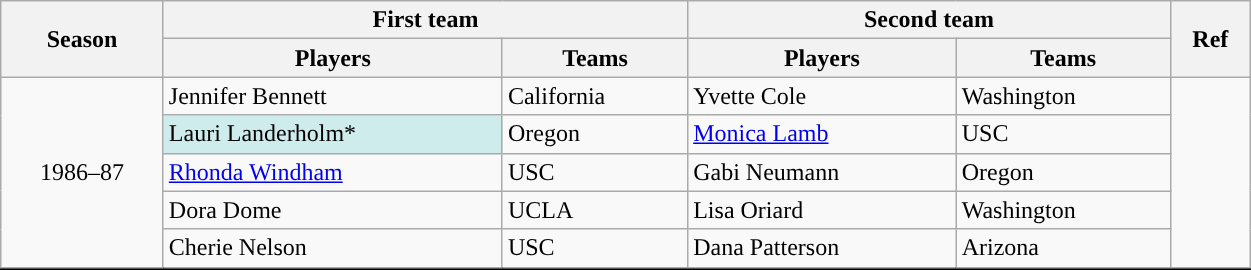<table class="wikitable" style="width:66%">
<tr>
<th rowspan=2>Season</th>
<th colspan=2>First team</th>
<th colspan=2>Second team</th>
<th rowspan=2>Ref</th>
</tr>
<tr>
<th>Players</th>
<th>Teams</th>
<th>Players</th>
<th>Teams</th>
</tr>
<tr>
<td rowspan=5 style="text-align:center;">1986–87</td>
<td>Jennifer Bennett</td>
<td>California</td>
<td>Yvette Cole</td>
<td>Washington</td>
<td rowspan=5 style="text-align:center;"></td>
</tr>
<tr>
<td style="background:#CFECEC;">Lauri Landerholm*</td>
<td>Oregon</td>
<td><a href='#'>Monica Lamb</a></td>
<td>USC</td>
</tr>
<tr>
<td><a href='#'>Rhonda Windham</a></td>
<td>USC</td>
<td>Gabi Neumann</td>
<td>Oregon</td>
</tr>
<tr>
<td>Dora Dome</td>
<td>UCLA</td>
<td>Lisa Oriard</td>
<td>Washington</td>
</tr>
<tr>
<td>Cherie Nelson</td>
<td>USC</td>
<td>Dana Patterson</td>
<td>Arizona</td>
</tr>
<tr style="border-top:2px solid black">
</tr>
</table>
